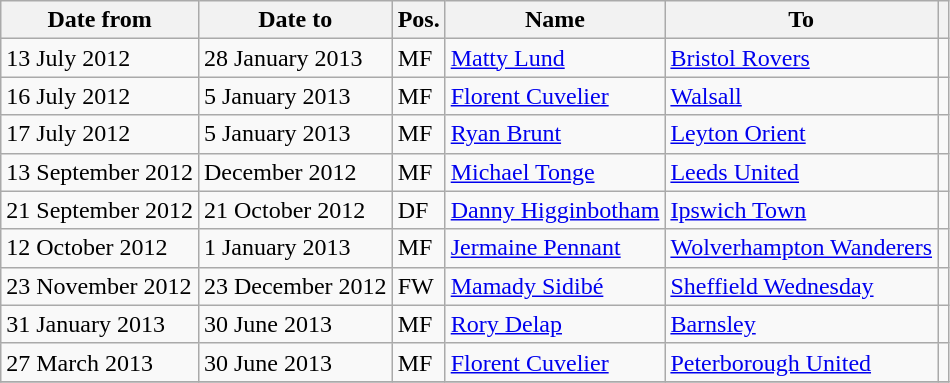<table class="wikitable">
<tr>
<th>Date from</th>
<th>Date to</th>
<th>Pos.</th>
<th>Name</th>
<th>To</th>
<th></th>
</tr>
<tr>
<td>13 July 2012</td>
<td>28 January 2013</td>
<td>MF</td>
<td> <a href='#'>Matty Lund</a></td>
<td> <a href='#'>Bristol Rovers</a></td>
<td></td>
</tr>
<tr>
<td>16 July 2012</td>
<td>5 January 2013</td>
<td>MF</td>
<td> <a href='#'>Florent Cuvelier</a></td>
<td> <a href='#'>Walsall</a></td>
<td></td>
</tr>
<tr>
<td>17 July 2012</td>
<td>5 January 2013</td>
<td>MF</td>
<td> <a href='#'>Ryan Brunt</a></td>
<td> <a href='#'>Leyton Orient</a></td>
<td></td>
</tr>
<tr>
<td>13 September 2012</td>
<td>December 2012</td>
<td>MF</td>
<td> <a href='#'>Michael Tonge</a></td>
<td> <a href='#'>Leeds United</a></td>
<td></td>
</tr>
<tr>
<td>21 September 2012</td>
<td>21 October 2012</td>
<td>DF</td>
<td> <a href='#'>Danny Higginbotham</a></td>
<td> <a href='#'>Ipswich Town</a></td>
<td></td>
</tr>
<tr>
<td>12 October 2012</td>
<td>1 January 2013</td>
<td>MF</td>
<td> <a href='#'>Jermaine Pennant</a></td>
<td> <a href='#'>Wolverhampton Wanderers</a></td>
<td></td>
</tr>
<tr>
<td>23 November 2012</td>
<td>23 December 2012</td>
<td>FW</td>
<td> <a href='#'>Mamady Sidibé</a></td>
<td> <a href='#'>Sheffield Wednesday</a></td>
<td></td>
</tr>
<tr>
<td>31 January 2013</td>
<td>30 June 2013</td>
<td>MF</td>
<td> <a href='#'>Rory Delap</a></td>
<td> <a href='#'>Barnsley</a></td>
<td></td>
</tr>
<tr>
<td>27 March 2013</td>
<td>30 June 2013</td>
<td>MF</td>
<td> <a href='#'>Florent Cuvelier</a></td>
<td> <a href='#'>Peterborough United</a></td>
<td></td>
</tr>
<tr>
</tr>
</table>
